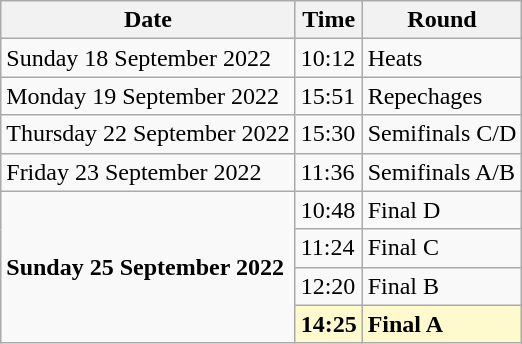<table class="wikitable">
<tr>
<th>Date</th>
<th>Time</th>
<th>Round</th>
</tr>
<tr>
<td>Sunday 18 September 2022</td>
<td>10:12</td>
<td>Heats</td>
</tr>
<tr>
<td>Monday 19 September 2022</td>
<td>15:51</td>
<td>Repechages</td>
</tr>
<tr>
<td>Thursday 22 September 2022</td>
<td>15:30</td>
<td>Semifinals C/D</td>
</tr>
<tr>
<td>Friday 23 September 2022</td>
<td>11:36</td>
<td>Semifinals A/B</td>
</tr>
<tr>
<td rowspan=4><strong>Sunday 25 September 2022</strong></td>
<td>10:48</td>
<td>Final D</td>
</tr>
<tr>
<td>11:24</td>
<td>Final C</td>
</tr>
<tr>
<td>12:20</td>
<td>Final B</td>
</tr>
<tr>
<td style=background:lemonchiffon><strong>14:25</strong></td>
<td style=background:lemonchiffon><strong>Final A</strong></td>
</tr>
</table>
